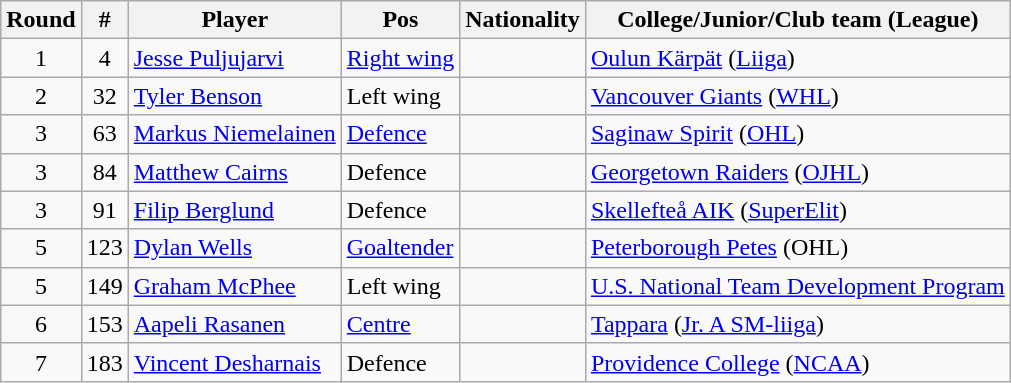<table class="wikitable">
<tr>
<th>Round</th>
<th>#</th>
<th>Player</th>
<th>Pos</th>
<th>Nationality</th>
<th>College/Junior/Club team (League)</th>
</tr>
<tr>
<td style="text-align:center">1</td>
<td style="text-align:center">4</td>
<td><a href='#'>Jesse Puljujarvi</a></td>
<td><a href='#'>Right wing</a></td>
<td></td>
<td><a href='#'>Oulun Kärpät</a> (<a href='#'>Liiga</a>)</td>
</tr>
<tr>
<td style="text-align:center">2</td>
<td style="text-align:center">32</td>
<td><a href='#'>Tyler Benson</a></td>
<td>Left wing</td>
<td></td>
<td><a href='#'>Vancouver Giants</a> (<a href='#'>WHL</a>)</td>
</tr>
<tr>
<td style="text-align:center">3</td>
<td style="text-align:center">63</td>
<td><a href='#'>Markus Niemelainen</a></td>
<td><a href='#'>Defence</a></td>
<td></td>
<td><a href='#'>Saginaw Spirit</a> (<a href='#'>OHL</a>)</td>
</tr>
<tr>
<td style="text-align:center">3</td>
<td style="text-align:center">84</td>
<td><a href='#'>Matthew Cairns</a></td>
<td>Defence</td>
<td></td>
<td><a href='#'>Georgetown Raiders</a> (<a href='#'>OJHL</a>)</td>
</tr>
<tr>
<td style="text-align:center">3</td>
<td style="text-align:center">91</td>
<td><a href='#'>Filip Berglund</a></td>
<td>Defence</td>
<td></td>
<td><a href='#'>Skellefteå AIK</a> (<a href='#'>SuperElit</a>)</td>
</tr>
<tr>
<td style="text-align:center">5</td>
<td style="text-align:center">123</td>
<td><a href='#'>Dylan Wells</a></td>
<td><a href='#'>Goaltender</a></td>
<td></td>
<td><a href='#'>Peterborough Petes</a> (OHL)</td>
</tr>
<tr>
<td style="text-align:center">5</td>
<td style="text-align:center">149</td>
<td><a href='#'>Graham McPhee</a></td>
<td>Left wing</td>
<td></td>
<td><a href='#'>U.S. National Team Development Program</a></td>
</tr>
<tr>
<td style="text-align:center">6</td>
<td style="text-align:center">153</td>
<td><a href='#'>Aapeli Rasanen</a></td>
<td><a href='#'>Centre</a></td>
<td></td>
<td><a href='#'>Tappara</a> (<a href='#'>Jr. A SM-liiga</a>)</td>
</tr>
<tr>
<td style="text-align:center">7</td>
<td style="text-align:center">183</td>
<td><a href='#'>Vincent Desharnais</a></td>
<td>Defence</td>
<td></td>
<td><a href='#'>Providence College</a> (<a href='#'>NCAA</a>)</td>
</tr>
</table>
